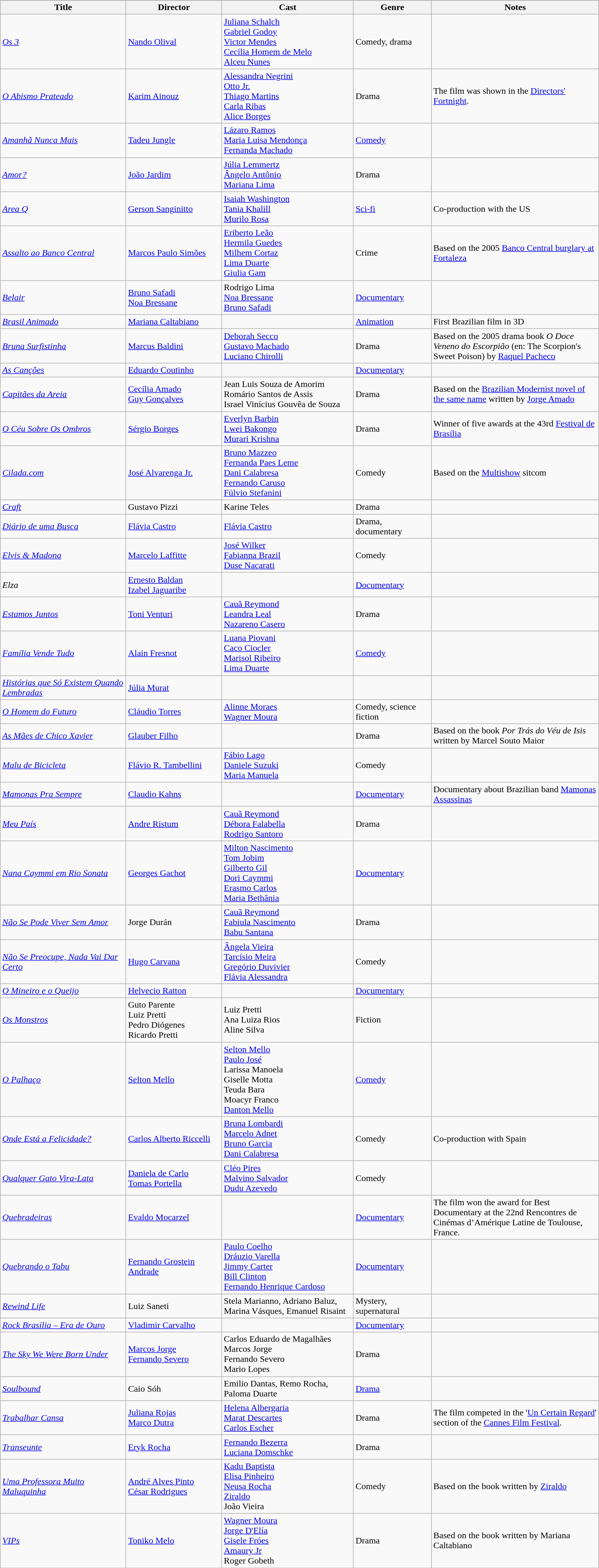<table class="wikitable sortable" width= "85%">
<tr>
</tr>
<tr>
<th width=21%>Title</th>
<th width=16%>Director</th>
<th width=22%>Cast</th>
<th width=13%>Genre</th>
<th width=28%>Notes</th>
</tr>
<tr>
<td><em><a href='#'>Os 3</a></em></td>
<td><a href='#'>Nando Olival</a></td>
<td><a href='#'>Juliana Schalch</a><br> <a href='#'>Gabriel Godoy</a><br><a href='#'>Victor Mendes</a><br><a href='#'>Cecília Homem de Melo</a><br><a href='#'>Alceu Nunes</a></td>
<td>Comedy, drama</td>
<td></td>
</tr>
<tr>
<td><em><a href='#'>O Abismo Prateado</a></em></td>
<td><a href='#'>Karim Ainouz</a></td>
<td><a href='#'>Alessandra Negrini</a><br> <a href='#'>Otto Jr.</a><br><a href='#'>Thiago Martins</a><br><a href='#'>Carla Ribas</a><br><a href='#'>Alice Borges</a></td>
<td>Drama</td>
<td>The film was shown in the <a href='#'>Directors' Fortnight</a>.</td>
</tr>
<tr>
<td><em><a href='#'>Amanhã Nunca Mais</a></em></td>
<td><a href='#'>Tadeu Jungle</a></td>
<td><a href='#'>Lázaro Ramos</a><br><a href='#'>Maria Luisa Mendonça</a><br><a href='#'>Fernanda Machado</a></td>
<td><a href='#'>Comedy</a></td>
<td></td>
</tr>
<tr>
<td><em><a href='#'>Amor?</a></em></td>
<td><a href='#'>João Jardim</a></td>
<td><a href='#'>Júlia Lemmertz</a><br><a href='#'>Ângelo Antônio</a><br><a href='#'>Mariana Lima</a></td>
<td>Drama</td>
<td></td>
</tr>
<tr>
<td><em><a href='#'>Area Q</a></em></td>
<td><a href='#'>Gerson Sanginitto</a></td>
<td><a href='#'>Isaiah Washington</a><br><a href='#'>Tania Khalill</a><br><a href='#'>Murilo Rosa</a></td>
<td><a href='#'>Sci-fi</a></td>
<td>Co-production with the US</td>
</tr>
<tr>
<td><em><a href='#'>Assalto ao Banco Central</a></em></td>
<td><a href='#'>Marcos Paulo Simões</a></td>
<td><a href='#'>Eriberto Leão</a><br> <a href='#'>Hermila Guedes</a><br> <a href='#'>Milhem Cortaz</a><br> <a href='#'>Lima Duarte</a><br> <a href='#'>Giulia Gam</a></td>
<td>Crime</td>
<td>Based on the 2005 <a href='#'>Banco Central burglary at Fortaleza</a></td>
</tr>
<tr>
<td><em><a href='#'>Belair</a></em></td>
<td><a href='#'>Bruno Safadi</a> <br><a href='#'>Noa Bressane</a></td>
<td>Rodrigo Lima<br> <a href='#'>Noa Bressane</a><br> <a href='#'>Bruno Safadi</a></td>
<td><a href='#'>Documentary</a></td>
<td></td>
</tr>
<tr>
<td><em><a href='#'>Brasil Animado</a></em></td>
<td><a href='#'>Mariana Caltabiano</a></td>
<td></td>
<td><a href='#'>Animation</a></td>
<td>First Brazilian film in 3D</td>
</tr>
<tr>
<td><em><a href='#'>Bruna Surfistinha</a></em></td>
<td><a href='#'>Marcus Baldini</a></td>
<td><a href='#'>Deborah Secco</a><br><a href='#'>Gustavo Machado</a><br><a href='#'>Luciano Chirolli</a></td>
<td>Drama</td>
<td>Based on the 2005 drama book <em>O Doce Veneno do Escorpião</em> (en: The Scorpion's Sweet Poison) by <a href='#'>Raquel Pacheco</a></td>
</tr>
<tr>
<td><em><a href='#'>As Canções</a></em></td>
<td><a href='#'>Eduardo Coutinho</a></td>
<td></td>
<td><a href='#'>Documentary</a></td>
<td></td>
</tr>
<tr>
<td><em><a href='#'>Capitães da Areia</a></em></td>
<td><a href='#'>Cecília Amado</a><br> <a href='#'>Guy Gonçalves</a></td>
<td>Jean Luis Souza de Amorim <br>Romário Santos de Assis<br>Israel Vinícius Gouvêa de Souza</td>
<td>Drama</td>
<td>Based on the <a href='#'>Brazilian Modernist novel of the same name</a> written by <a href='#'>Jorge Amado</a></td>
</tr>
<tr>
<td><em><a href='#'>O Céu Sobre Os Ombros</a></em></td>
<td><a href='#'>Sérgio Borges</a></td>
<td><a href='#'>Everlyn Barbin</a><br><a href='#'>Lwei Bakongo</a><br><a href='#'>Murari Krishna</a></td>
<td>Drama</td>
<td>Winner of five awards at the 43rd <a href='#'>Festival de Brasília</a></td>
</tr>
<tr>
<td><em><a href='#'>Cilada.com</a></em></td>
<td><a href='#'>José Alvarenga Jr.</a></td>
<td><a href='#'>Bruno Mazzeo</a><br><a href='#'>Fernanda Paes Leme</a><br><a href='#'>Dani Calabresa</a><br><a href='#'>Fernando Caruso</a><br><a href='#'>Fúlvio Stefanini</a></td>
<td>Comedy</td>
<td>Based on the <a href='#'>Multishow</a> sitcom</td>
</tr>
<tr>
<td><em><a href='#'>Craft</a></em></td>
<td>Gustavo Pizzi</td>
<td>Karine Teles</td>
<td>Drama</td>
<td></td>
</tr>
<tr>
<td><em><a href='#'>Diário de uma Busca</a></em></td>
<td><a href='#'>Flávia Castro</a></td>
<td><a href='#'>Flávia Castro</a></td>
<td>Drama, documentary</td>
<td></td>
</tr>
<tr>
<td><em><a href='#'>Elvis & Madona</a></em></td>
<td><a href='#'>Marcelo Laffitte</a></td>
<td><a href='#'>José Wilker</a><br><a href='#'>Fabianna Brazil</a><br><a href='#'>Duse Nacarati</a></td>
<td>Comedy</td>
<td></td>
</tr>
<tr>
<td><em>Elza</em></td>
<td><a href='#'>Ernesto Baldan</a><br><a href='#'>Izabel Jaguaribe</a></td>
<td></td>
<td><a href='#'>Documentary</a></td>
<td></td>
</tr>
<tr>
<td><em><a href='#'>Estamos Juntos</a></em></td>
<td><a href='#'>Toni Venturi</a></td>
<td><a href='#'>Cauã Reymond</a><br> <a href='#'>Leandra Leal</a><br> <a href='#'>Nazareno Casero</a></td>
<td>Drama</td>
<td></td>
</tr>
<tr>
<td><em><a href='#'>Família Vende Tudo</a></em></td>
<td><a href='#'>Alain Fresnot</a></td>
<td><a href='#'>Luana Piovani</a><br> <a href='#'>Caco Ciocler</a><br> <a href='#'>Marisol Ribeiro</a><br> <a href='#'>Lima Duarte</a></td>
<td><a href='#'>Comedy</a></td>
<td></td>
</tr>
<tr>
<td><em><a href='#'>Histórias que Só Existem Quando Lembradas</a></em></td>
<td><a href='#'>Júlia Murat</a></td>
<td></td>
<td></td>
<td></td>
</tr>
<tr>
<td><em><a href='#'>O Homem do Futuro</a></em></td>
<td><a href='#'>Cláudio Torres</a></td>
<td><a href='#'>Alinne Moraes</a><br> <a href='#'>Wagner Moura</a></td>
<td>Comedy, science fiction</td>
<td></td>
</tr>
<tr>
<td><em><a href='#'>As Mães de Chico Xavier</a></em></td>
<td><a href='#'>Glauber Filho</a></td>
<td></td>
<td>Drama</td>
<td>Based on the book <em>Por Trás do Véu de Isis</em> written by Marcel Souto Maior</td>
</tr>
<tr>
<td><em><a href='#'>Malu de Bicicleta</a></em></td>
<td><a href='#'>Flávio R. Tambellini</a></td>
<td><a href='#'>Fábio Lago</a><br><a href='#'>Daniele Suzuki</a><br><a href='#'>Maria Manuela</a></td>
<td>Comedy</td>
<td></td>
</tr>
<tr>
<td><em><a href='#'>Mamonas Pra Sempre</a></em></td>
<td><a href='#'>Claudio Kahns</a></td>
<td></td>
<td><a href='#'>Documentary</a></td>
<td>Documentary about Brazilian band <a href='#'>Mamonas Assassinas</a></td>
</tr>
<tr>
<td><em><a href='#'>Meu País</a></em></td>
<td><a href='#'>Andre Ristum</a></td>
<td><a href='#'>Cauã Reymond</a><br><a href='#'>Débora Falabella</a><br><a href='#'>Rodrigo Santoro</a></td>
<td>Drama</td>
<td></td>
</tr>
<tr>
<td><em><a href='#'>Nana Caymmi em Rio Sonata</a></em></td>
<td><a href='#'>Georges Gachot</a></td>
<td><a href='#'>Milton Nascimento</a><br> <a href='#'>Tom Jobim</a><br> <a href='#'>Gilberto Gil</a><br> <a href='#'>Dori Caymmi</a><br><a href='#'>Erasmo Carlos</a><br><a href='#'>Maria Bethânia</a></td>
<td><a href='#'>Documentary</a></td>
<td></td>
</tr>
<tr>
<td><em><a href='#'>Não Se Pode Viver Sem Amor</a></em></td>
<td>Jorge Durán</td>
<td><a href='#'>Cauã Reymond</a><br><a href='#'>Fabiula Nascimento</a><br><a href='#'>Babu Santana</a></td>
<td>Drama</td>
<td></td>
</tr>
<tr>
<td><em><a href='#'>Não Se Preocupe, Nada Vai Dar Certo</a></em></td>
<td><a href='#'>Hugo Carvana</a></td>
<td><a href='#'>Ângela Vieira</a><br> <a href='#'>Tarcísio Meira</a><br> <a href='#'>Gregório Duvivier</a><br> <a href='#'>Flávia Alessandra</a></td>
<td>Comedy</td>
<td></td>
</tr>
<tr>
<td><em><a href='#'>O Mineiro e o Queijo</a></em></td>
<td><a href='#'>Helvecio Ratton</a></td>
<td></td>
<td><a href='#'>Documentary</a></td>
<td></td>
</tr>
<tr>
<td><em><a href='#'>Os Monstros</a></em></td>
<td>Guto Parente<br> Luiz Pretti <br>Pedro Diógenes<br> Ricardo Pretti</td>
<td>Luiz Pretti <br>Ana Luiza Rios<br> Aline Silva</td>
<td>Fiction</td>
<td></td>
</tr>
<tr>
<td><em><a href='#'>O Palhaço</a></em></td>
<td><a href='#'>Selton Mello</a></td>
<td><a href='#'>Selton Mello</a><br> <a href='#'>Paulo José</a><br> Larissa Manoela<br> Giselle Motta<br> Teuda Bara<br>Moacyr Franco<br> <a href='#'>Danton Mello</a></td>
<td><a href='#'>Comedy</a></td>
<td></td>
</tr>
<tr>
<td><em><a href='#'>Onde Está a Felicidade?</a></em></td>
<td><a href='#'>Carlos Alberto Riccelli</a></td>
<td><a href='#'>Bruna Lombardi</a><br> <a href='#'>Marcelo Adnet</a><br> <a href='#'>Bruno Garcia</a><br> <a href='#'>Dani Calabresa</a></td>
<td>Comedy</td>
<td>Co-production with Spain</td>
</tr>
<tr>
<td><em><a href='#'>Qualquer Gato Vira-Lata</a></em></td>
<td><a href='#'>Daniela de Carlo</a><br> <a href='#'>Tomas Portella</a></td>
<td><a href='#'>Cléo Pires</a><br> <a href='#'>Malvino Salvador</a><br> <a href='#'>Dudu Azevedo</a></td>
<td>Comedy</td>
<td></td>
</tr>
<tr>
<td><em><a href='#'>Quebradeiras</a></em></td>
<td><a href='#'>Evaldo Mocarzel</a></td>
<td></td>
<td><a href='#'>Documentary</a></td>
<td>The film won the award for Best Documentary at the 22nd Rencontres de Cinémas d’Amérique Latine de Toulouse, France.</td>
</tr>
<tr>
<td><em><a href='#'>Quebrando o Tabu</a></em></td>
<td><a href='#'>Fernando Grostein Andrade</a></td>
<td><a href='#'>Paulo Coelho</a><br> <a href='#'>Dráuzio Varella</a><br><a href='#'>Jimmy Carter</a><br><a href='#'>Bill Clinton</a><br><a href='#'>Fernando Henrique Cardoso</a></td>
<td><a href='#'>Documentary</a></td>
<td></td>
</tr>
<tr>
<td><em><a href='#'>Rewind Life</a></em></td>
<td>Luiz Saneti</td>
<td>Stela Marianno, Adriano Baluz, Marina Vásques, Emanuel Risaint</td>
<td>Mystery, supernatural</td>
<td></td>
</tr>
<tr>
<td><em><a href='#'>Rock Brasília – Era de Ouro</a></em></td>
<td><a href='#'>Vladimir Carvalho</a></td>
<td></td>
<td><a href='#'>Documentary</a></td>
<td></td>
</tr>
<tr>
<td><em><a href='#'>The Sky We Were Born Under</a></em></td>
<td><a href='#'>Marcos Jorge</a><br><a href='#'>Fernando Severo</a></td>
<td>Carlos Eduardo de Magalhães<br> Marcos Jorge<br> Fernando Severo<br> Mario Lopes</td>
<td>Drama</td>
<td></td>
</tr>
<tr>
<td><em><a href='#'>Soulbound</a></em></td>
<td>Caio Sóh</td>
<td>Emilio Dantas, Remo Rocha, Paloma Duarte</td>
<td><a href='#'>Drama</a></td>
<td></td>
</tr>
<tr>
<td><em><a href='#'>Trabalhar Cansa</a></em></td>
<td><a href='#'>Juliana Rojas</a> <br> <a href='#'>Marco Dutra</a></td>
<td><a href='#'>Helena Albergaria</a><br><a href='#'>Marat Descartes</a><br><a href='#'>Carlos Escher</a></td>
<td>Drama</td>
<td>The film competed in the '<a href='#'>Un Certain Regard</a>' section of the <a href='#'>Cannes Film Festival</a>.</td>
</tr>
<tr>
<td><em><a href='#'>Transeunte</a></em></td>
<td><a href='#'>Eryk Rocha</a></td>
<td><a href='#'>Fernando Bezerra</a><br><a href='#'>Luciana Domschke</a></td>
<td>Drama</td>
<td></td>
</tr>
<tr>
<td><em><a href='#'>Uma Professora Muito Maluquinha</a></em></td>
<td><a href='#'>André Alves Pinto</a><br><a href='#'>César Rodrigues</a></td>
<td><a href='#'>Kadu Baptista</a><br><a href='#'>Elisa Pinheiro</a><br><a href='#'>Neusa Rocha</a><br><a href='#'>Ziraldo</a><br>João Vieira</td>
<td>Comedy</td>
<td>Based on the book written by <a href='#'>Ziraldo</a></td>
</tr>
<tr>
<td><em><a href='#'>VIPs</a></em></td>
<td><a href='#'>Toniko Melo</a></td>
<td><a href='#'>Wagner Moura</a><br><a href='#'>Jorge D'Elía</a><br><a href='#'>Gisele Fróes</a><br><a href='#'>Amaury Jr</a><br>Roger Gobeth</td>
<td>Drama</td>
<td>Based on the book written by Mariana Caltabiano</td>
</tr>
<tr>
</tr>
</table>
